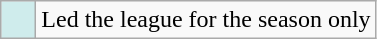<table class="wikitable">
<tr>
<td style="background:#CFECEC; width:1em"></td>
<td>Led the league for the season only</td>
</tr>
</table>
